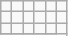<table class="wikitable letters-table">
<tr>
<td></td>
<td></td>
<td></td>
<td></td>
<td></td>
<td></td>
</tr>
<tr>
<td></td>
<td></td>
<td></td>
<td></td>
<td></td>
<td></td>
</tr>
<tr>
<td></td>
<td></td>
<td></td>
<td></td>
<td></td>
</tr>
<tr>
</tr>
</table>
